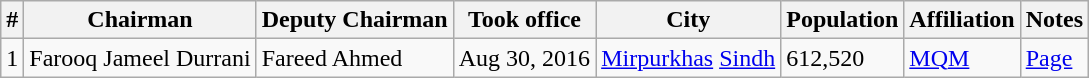<table class="wikitable">
<tr>
<th>#</th>
<th>Chairman</th>
<th>Deputy Chairman</th>
<th>Took office</th>
<th>City</th>
<th>Population</th>
<th>Affiliation</th>
<th>Notes</th>
</tr>
<tr>
<td>1</td>
<td>Farooq Jameel Durrani</td>
<td>Fareed Ahmed</td>
<td>Aug 30, 2016</td>
<td><a href='#'>Mirpurkhas</a> <a href='#'>Sindh</a></td>
<td>612,520</td>
<td><a href='#'>MQM</a></td>
<td><a href='#'>Page</a></td>
</tr>
</table>
